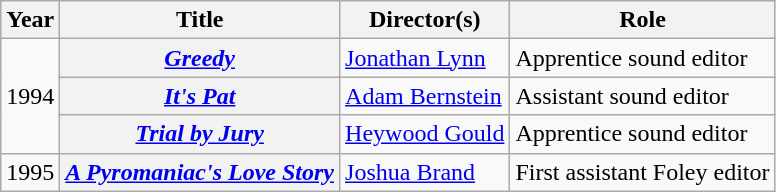<table class="wikitable">
<tr>
<th>Year</th>
<th>Title</th>
<th>Director(s)</th>
<th>Role</th>
</tr>
<tr>
<td rowspan=3>1994</td>
<th><em><a href='#'>Greedy</a></em></th>
<td><a href='#'>Jonathan Lynn</a></td>
<td>Apprentice sound editor</td>
</tr>
<tr>
<th><em><a href='#'>It's Pat</a></em></th>
<td><a href='#'>Adam Bernstein</a></td>
<td>Assistant sound editor</td>
</tr>
<tr>
<th><em><a href='#'>Trial by Jury</a></em></th>
<td><a href='#'>Heywood Gould</a></td>
<td>Apprentice sound editor</td>
</tr>
<tr>
<td>1995</td>
<th><em><a href='#'>A Pyromaniac's Love Story</a></em></th>
<td><a href='#'>Joshua Brand</a></td>
<td>First assistant Foley editor</td>
</tr>
</table>
